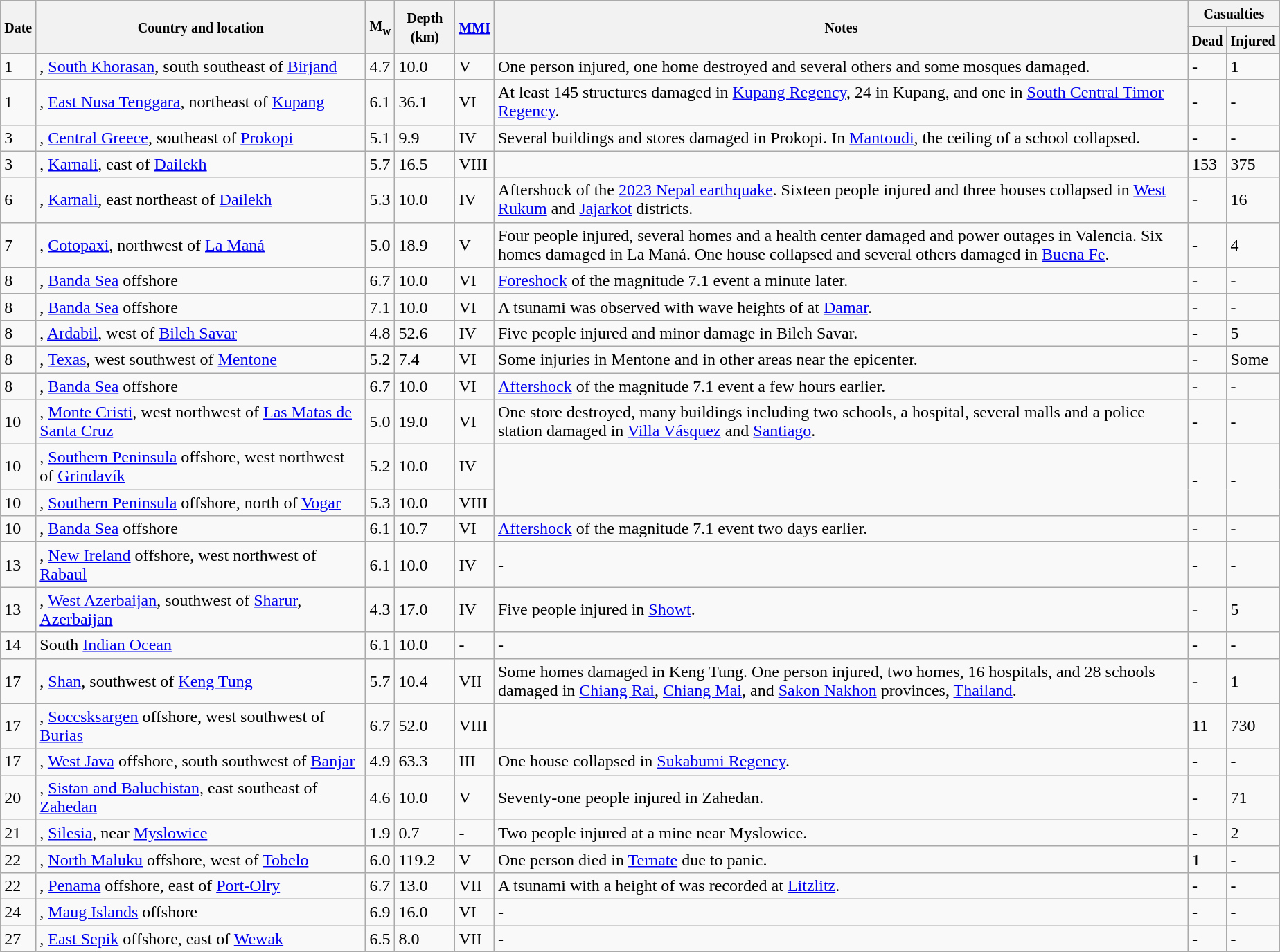<table class="wikitable sortable" style="border:1px black;  margin-left:1em;">
<tr>
<th rowspan="2"><small>Date</small></th>
<th rowspan="2" style="width: 310px"><small>Country and location</small></th>
<th rowspan="2"><small>M<sub>w</sub></small></th>
<th rowspan="2"><small>Depth (km)</small></th>
<th rowspan="2"><small><a href='#'>MMI</a></small></th>
<th rowspan="2" class="unsortable"><small>Notes</small></th>
<th colspan="2"><small>Casualties</small></th>
</tr>
<tr>
<th><small>Dead</small></th>
<th><small>Injured</small></th>
</tr>
<tr>
<td>1</td>
<td>, <a href='#'>South Khorasan</a>,  south southeast of <a href='#'>Birjand</a></td>
<td>4.7</td>
<td>10.0</td>
<td>V</td>
<td>One person injured, one home destroyed and several others and some mosques damaged.</td>
<td>-</td>
<td>1</td>
</tr>
<tr>
<td>1</td>
<td>, <a href='#'>East Nusa Tenggara</a>,  northeast of <a href='#'>Kupang</a></td>
<td>6.1</td>
<td>36.1</td>
<td>VI</td>
<td>At least 145 structures damaged in <a href='#'>Kupang Regency</a>, 24 in Kupang, and one in <a href='#'>South Central Timor Regency</a>.</td>
<td>-</td>
<td>-</td>
</tr>
<tr>
<td>3</td>
<td>, <a href='#'>Central Greece</a>,  southeast of <a href='#'>Prokopi</a></td>
<td>5.1</td>
<td>9.9</td>
<td>IV</td>
<td>Several buildings and stores damaged in Prokopi. In <a href='#'>Mantoudi</a>, the ceiling of a school collapsed.</td>
<td>-</td>
<td>-</td>
</tr>
<tr>
<td>3</td>
<td>, <a href='#'>Karnali</a>,  east of <a href='#'>Dailekh</a></td>
<td>5.7</td>
<td>16.5</td>
<td>VIII</td>
<td></td>
<td>153</td>
<td>375</td>
</tr>
<tr>
<td>6</td>
<td>, <a href='#'>Karnali</a>,  east northeast of <a href='#'>Dailekh</a></td>
<td>5.3</td>
<td>10.0</td>
<td>IV</td>
<td>Aftershock of the <a href='#'>2023 Nepal earthquake</a>. Sixteen people injured and three houses collapsed in <a href='#'>West Rukum</a> and <a href='#'>Jajarkot</a> districts.</td>
<td>-</td>
<td>16</td>
</tr>
<tr>
<td>7</td>
<td>, <a href='#'>Cotopaxi</a>,  northwest of <a href='#'>La Maná</a></td>
<td>5.0</td>
<td>18.9</td>
<td>V</td>
<td>Four people injured, several homes and a health center damaged and power outages in Valencia. Six homes damaged in La Maná. One house collapsed and several others damaged in <a href='#'>Buena Fe</a>.</td>
<td>-</td>
<td>4</td>
</tr>
<tr>
<td>8</td>
<td>, <a href='#'>Banda Sea</a> offshore</td>
<td>6.7</td>
<td>10.0</td>
<td>VI</td>
<td><a href='#'>Foreshock</a> of the magnitude 7.1 event a minute later.</td>
<td>-</td>
<td>-</td>
</tr>
<tr>
<td>8</td>
<td>, <a href='#'>Banda Sea</a> offshore</td>
<td>7.1</td>
<td>10.0</td>
<td>VI</td>
<td>A tsunami was observed with wave heights of  at <a href='#'>Damar</a>.</td>
<td>-</td>
<td>-</td>
</tr>
<tr>
<td>8</td>
<td>, <a href='#'>Ardabil</a>,  west of <a href='#'>Bileh Savar</a></td>
<td>4.8</td>
<td>52.6</td>
<td>IV</td>
<td>Five people injured and minor damage in Bileh Savar.</td>
<td>-</td>
<td>5</td>
</tr>
<tr>
<td>8</td>
<td>, <a href='#'>Texas</a>,  west southwest of <a href='#'>Mentone</a></td>
<td>5.2</td>
<td>7.4</td>
<td>VI</td>
<td>Some injuries in Mentone and in other areas near the epicenter.</td>
<td>-</td>
<td>Some</td>
</tr>
<tr>
<td>8</td>
<td>, <a href='#'>Banda Sea</a> offshore</td>
<td>6.7</td>
<td>10.0</td>
<td>VI</td>
<td><a href='#'>Aftershock</a> of the magnitude 7.1 event a few hours earlier.</td>
<td>-</td>
<td>-</td>
</tr>
<tr>
<td>10</td>
<td>, <a href='#'>Monte Cristi</a>,  west northwest of <a href='#'>Las Matas de Santa Cruz</a></td>
<td>5.0</td>
<td>19.0</td>
<td>VI</td>
<td>One store destroyed, many buildings including two schools, a hospital, several malls and a police station damaged in <a href='#'>Villa Vásquez</a> and <a href='#'>Santiago</a>.</td>
<td>-</td>
<td>-</td>
</tr>
<tr>
<td>10</td>
<td>, <a href='#'>Southern Peninsula</a> offshore,  west northwest of <a href='#'>Grindavík</a></td>
<td>5.2</td>
<td>10.0</td>
<td>IV</td>
<td rowspan="2"></td>
<td rowspan="2">-</td>
<td rowspan="2">-</td>
</tr>
<tr>
<td>10</td>
<td>, <a href='#'>Southern Peninsula</a> offshore,  north of <a href='#'>Vogar</a></td>
<td>5.3</td>
<td>10.0</td>
<td>VIII</td>
</tr>
<tr>
<td>10</td>
<td>, <a href='#'>Banda Sea</a> offshore</td>
<td>6.1</td>
<td>10.7</td>
<td>VI</td>
<td><a href='#'>Aftershock</a> of the magnitude 7.1 event two days earlier.</td>
<td>-</td>
<td>-</td>
</tr>
<tr>
<td>13</td>
<td>, <a href='#'>New Ireland</a> offshore,  west northwest of <a href='#'>Rabaul</a></td>
<td>6.1</td>
<td>10.0</td>
<td>IV</td>
<td>-</td>
<td>-</td>
<td>-</td>
</tr>
<tr>
<td>13</td>
<td>, <a href='#'>West Azerbaijan</a>,  southwest of <a href='#'>Sharur</a>, <a href='#'>Azerbaijan</a></td>
<td>4.3</td>
<td>17.0</td>
<td>IV</td>
<td>Five people injured in <a href='#'>Showt</a>.</td>
<td>-</td>
<td>5</td>
</tr>
<tr>
<td>14</td>
<td>South <a href='#'>Indian Ocean</a></td>
<td>6.1</td>
<td>10.0</td>
<td>-</td>
<td>-</td>
<td>-</td>
<td>-</td>
</tr>
<tr>
<td>17</td>
<td>, <a href='#'>Shan</a>,  southwest of <a href='#'>Keng Tung</a></td>
<td>5.7</td>
<td>10.4</td>
<td>VII</td>
<td>Some homes damaged in Keng Tung. One person injured, two homes, 16 hospitals, and 28 schools damaged in <a href='#'>Chiang Rai</a>, <a href='#'>Chiang Mai</a>, and <a href='#'>Sakon Nakhon</a> provinces, <a href='#'>Thailand</a>.</td>
<td>-</td>
<td>1</td>
</tr>
<tr>
<td>17</td>
<td>, <a href='#'>Soccsksargen</a> offshore,  west southwest of <a href='#'>Burias</a></td>
<td>6.7</td>
<td>52.0</td>
<td>VIII</td>
<td></td>
<td>11</td>
<td>730</td>
</tr>
<tr>
<td>17</td>
<td>, <a href='#'>West Java</a> offshore,  south southwest of <a href='#'>Banjar</a></td>
<td>4.9</td>
<td>63.3</td>
<td>III</td>
<td>One house collapsed in <a href='#'>Sukabumi Regency</a>.</td>
<td>-</td>
<td>-</td>
</tr>
<tr>
<td>20</td>
<td>, <a href='#'>Sistan and Baluchistan</a>,  east southeast of <a href='#'>Zahedan</a></td>
<td>4.6</td>
<td>10.0</td>
<td>V</td>
<td>Seventy-one people injured in Zahedan.</td>
<td>-</td>
<td>71</td>
</tr>
<tr>
<td>21</td>
<td>, <a href='#'>Silesia</a>, near <a href='#'>Myslowice</a></td>
<td>1.9</td>
<td>0.7</td>
<td>-</td>
<td>Two people injured at a mine near Myslowice.</td>
<td>-</td>
<td>2</td>
</tr>
<tr>
<td>22</td>
<td>, <a href='#'>North Maluku</a> offshore,  west of <a href='#'>Tobelo</a></td>
<td>6.0</td>
<td>119.2</td>
<td>V</td>
<td>One person died in <a href='#'>Ternate</a> due to panic.</td>
<td>1</td>
<td>-</td>
</tr>
<tr>
<td>22</td>
<td>, <a href='#'>Penama</a> offshore,  east of <a href='#'>Port-Olry</a></td>
<td>6.7</td>
<td>13.0</td>
<td>VII</td>
<td>A tsunami with a height of  was recorded at <a href='#'>Litzlitz</a>.</td>
<td>-</td>
<td>-</td>
</tr>
<tr>
<td>24</td>
<td>, <a href='#'>Maug Islands</a> offshore</td>
<td>6.9</td>
<td>16.0</td>
<td>VI</td>
<td>-</td>
<td>-</td>
<td>-</td>
</tr>
<tr>
<td>27</td>
<td>, <a href='#'>East Sepik</a> offshore,  east of <a href='#'>Wewak</a></td>
<td>6.5</td>
<td>8.0</td>
<td>VII</td>
<td>-</td>
<td>-</td>
<td>-</td>
</tr>
<tr>
</tr>
</table>
